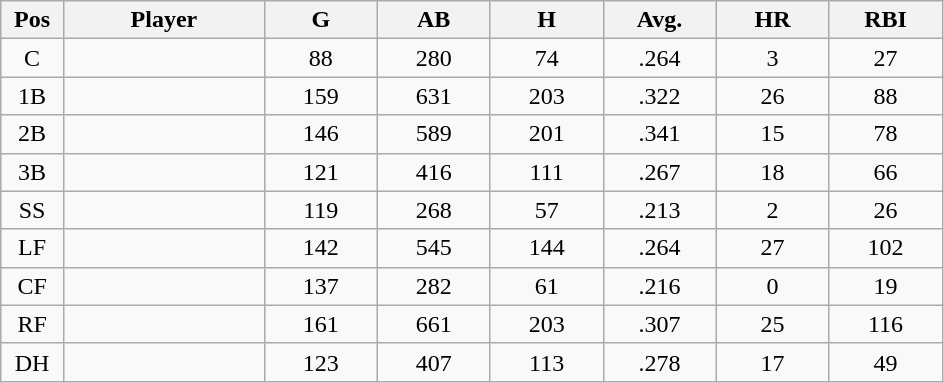<table class="wikitable sortable">
<tr>
<th bgcolor="#DDDDFF" width="5%">Pos</th>
<th bgcolor="#DDDDFF" width="16%">Player</th>
<th bgcolor="#DDDDFF" width="9%">G</th>
<th bgcolor="#DDDDFF" width="9%">AB</th>
<th bgcolor="#DDDDFF" width="9%">H</th>
<th bgcolor="#DDDDFF" width="9%">Avg.</th>
<th bgcolor="#DDDDFF" width="9%">HR</th>
<th bgcolor="#DDDDFF" width="9%">RBI</th>
</tr>
<tr align="center">
<td>C</td>
<td></td>
<td>88</td>
<td>280</td>
<td>74</td>
<td>.264</td>
<td>3</td>
<td>27</td>
</tr>
<tr align="center">
<td>1B</td>
<td></td>
<td>159</td>
<td>631</td>
<td>203</td>
<td>.322</td>
<td>26</td>
<td>88</td>
</tr>
<tr align="center">
<td>2B</td>
<td></td>
<td>146</td>
<td>589</td>
<td>201</td>
<td>.341</td>
<td>15</td>
<td>78</td>
</tr>
<tr align="center">
<td>3B</td>
<td></td>
<td>121</td>
<td>416</td>
<td>111</td>
<td>.267</td>
<td>18</td>
<td>66</td>
</tr>
<tr align="center">
<td>SS</td>
<td></td>
<td>119</td>
<td>268</td>
<td>57</td>
<td>.213</td>
<td>2</td>
<td>26</td>
</tr>
<tr align="center">
<td>LF</td>
<td></td>
<td>142</td>
<td>545</td>
<td>144</td>
<td>.264</td>
<td>27</td>
<td>102</td>
</tr>
<tr align="center">
<td>CF</td>
<td></td>
<td>137</td>
<td>282</td>
<td>61</td>
<td>.216</td>
<td>0</td>
<td>19</td>
</tr>
<tr align="center">
<td>RF</td>
<td></td>
<td>161</td>
<td>661</td>
<td>203</td>
<td>.307</td>
<td>25</td>
<td>116</td>
</tr>
<tr align="center">
<td>DH</td>
<td></td>
<td>123</td>
<td>407</td>
<td>113</td>
<td>.278</td>
<td>17</td>
<td>49</td>
</tr>
</table>
